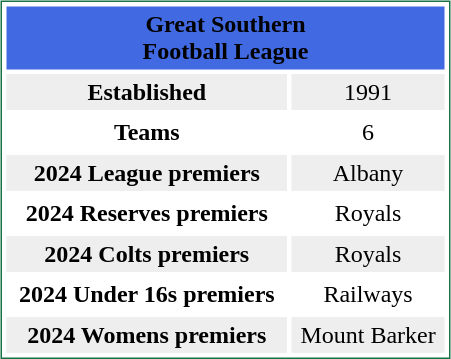<table style="margin:5px; border:1px solid #177245;" align=right cellpadding=3 cellspacing=3 width=300>
<tr align="center" bgcolor=#4169E1>
<td colspan=2><span><strong>Great Southern<br>Football League</strong></span></td>
</tr>
<tr align="center" bgcolor="#eeeeee">
<td><strong>Established</strong></td>
<td>1991</td>
</tr>
<tr align="center">
<td><strong>Teams</strong></td>
<td>6</td>
</tr>
<tr align="center" bgcolor="#eeeeee">
<td><strong>2024 League premiers</strong></td>
<td>Albany</td>
</tr>
<tr align="center">
<td><strong>2024 Reserves premiers</strong></td>
<td>Royals</td>
</tr>
<tr align="center" bgcolor="#eeeeee">
<td><strong>2024 Colts premiers</strong></td>
<td>Royals</td>
</tr>
<tr align="center">
<td><strong>2024 Under 16s premiers</strong></td>
<td>Railways</td>
</tr>
<tr align="center" bgcolor="#eeeeee">
<td><strong>2024 Womens premiers</strong></td>
<td>Mount Barker</td>
</tr>
</table>
